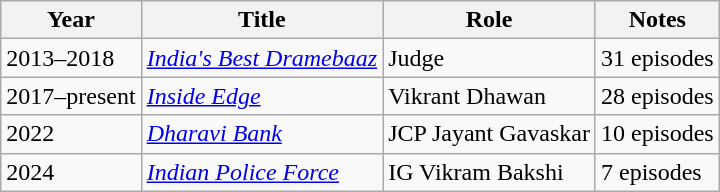<table class="wikitable">
<tr>
<th>Year</th>
<th>Title</th>
<th>Role</th>
<th>Notes</th>
</tr>
<tr>
<td>2013–2018</td>
<td><em><a href='#'>India's Best Dramebaaz</a></em></td>
<td>Judge</td>
<td>31 episodes</td>
</tr>
<tr>
<td>2017–present</td>
<td><em><a href='#'>Inside Edge</a></em></td>
<td>Vikrant Dhawan</td>
<td>28 episodes</td>
</tr>
<tr>
<td>2022</td>
<td><em><a href='#'>Dharavi Bank</a></em></td>
<td>JCP Jayant Gavaskar</td>
<td>10 episodes</td>
</tr>
<tr>
<td>2024</td>
<td><em><a href='#'>Indian Police Force</a></em></td>
<td>IG Vikram Bakshi</td>
<td>7 episodes</td>
</tr>
</table>
